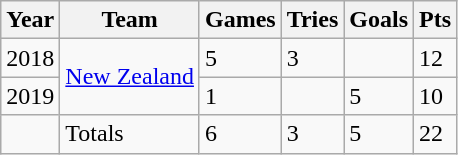<table class="wikitable">
<tr>
<th>Year</th>
<th>Team</th>
<th>Games</th>
<th>Tries</th>
<th>Goals</th>
<th>Pts</th>
</tr>
<tr>
<td>2018</td>
<td rowspan="2"> <a href='#'>New Zealand</a></td>
<td>5</td>
<td>3</td>
<td></td>
<td>12</td>
</tr>
<tr>
<td>2019</td>
<td>1</td>
<td></td>
<td>5</td>
<td>10</td>
</tr>
<tr>
<td></td>
<td>Totals</td>
<td>6</td>
<td>3</td>
<td>5</td>
<td>22</td>
</tr>
</table>
